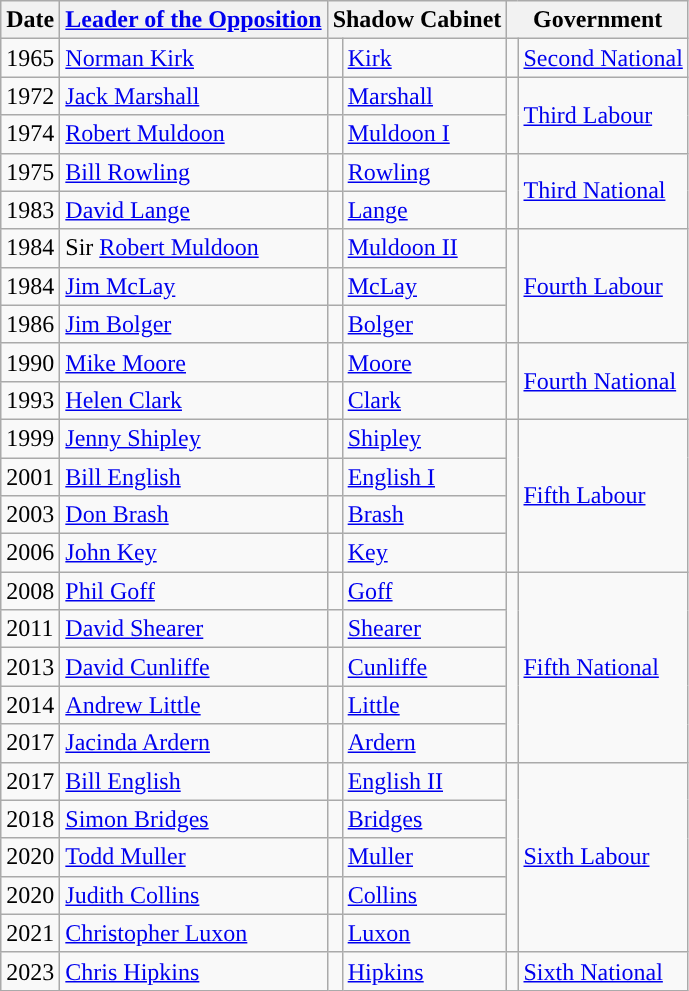<table class="wikitable">
<tr>
<th>Date</th>
<th><a href='#'>Leader of the Opposition</a></th>
<th colspan="2">Shadow Cabinet</th>
<th colspan="2">Government</th>
</tr>
<tr>
<td>1965</td>
<td><a href='#'>Norman Kirk</a></td>
<td style="background: "></td>
<td><a href='#'>Kirk</a></td>
<td style="background: "></td>
<td><a href='#'>Second National</a></td>
</tr>
<tr>
<td>1972</td>
<td><a href='#'>Jack Marshall</a></td>
<td style="background: "></td>
<td><a href='#'>Marshall</a></td>
<td rowspan="2" style="background: "></td>
<td rowspan="2"><a href='#'>Third Labour</a></td>
</tr>
<tr>
<td>1974</td>
<td><a href='#'>Robert Muldoon</a></td>
<td style="background: "></td>
<td><a href='#'>Muldoon I</a></td>
</tr>
<tr>
<td>1975</td>
<td><a href='#'>Bill Rowling</a></td>
<td style="background: "></td>
<td><a href='#'>Rowling</a></td>
<td rowspan="2" style="background: "></td>
<td rowspan="2"><a href='#'>Third National</a></td>
</tr>
<tr>
<td>1983</td>
<td><a href='#'>David Lange</a></td>
<td style="background: "></td>
<td><a href='#'>Lange</a></td>
</tr>
<tr>
<td>1984</td>
<td>Sir <a href='#'>Robert Muldoon</a></td>
<td style="background: "></td>
<td><a href='#'>Muldoon II</a></td>
<td rowspan="3" style="background: "></td>
<td rowspan="3"><a href='#'>Fourth Labour</a></td>
</tr>
<tr>
<td>1984</td>
<td><a href='#'>Jim McLay</a></td>
<td style="background: "></td>
<td><a href='#'>McLay</a></td>
</tr>
<tr>
<td>1986</td>
<td><a href='#'>Jim Bolger</a></td>
<td style="background: "></td>
<td><a href='#'>Bolger</a></td>
</tr>
<tr>
<td>1990</td>
<td><a href='#'>Mike Moore</a></td>
<td style="background: "></td>
<td><a href='#'>Moore</a></td>
<td rowspan="2" style="background: "></td>
<td rowspan="2"><a href='#'>Fourth National</a></td>
</tr>
<tr>
<td>1993</td>
<td><a href='#'>Helen Clark</a></td>
<td style="background: "></td>
<td><a href='#'>Clark</a></td>
</tr>
<tr>
<td>1999</td>
<td><a href='#'>Jenny Shipley</a></td>
<td style="background: "></td>
<td><a href='#'>Shipley</a></td>
<td rowspan="4" style="background: "></td>
<td rowspan="4"><a href='#'>Fifth Labour</a></td>
</tr>
<tr>
<td>2001</td>
<td><a href='#'>Bill English</a></td>
<td style="background: "></td>
<td><a href='#'>English I</a></td>
</tr>
<tr>
<td>2003</td>
<td><a href='#'>Don Brash</a></td>
<td style="background: "></td>
<td><a href='#'>Brash</a></td>
</tr>
<tr>
<td>2006</td>
<td><a href='#'>John Key</a></td>
<td style="background: "></td>
<td><a href='#'>Key</a></td>
</tr>
<tr>
<td>2008</td>
<td><a href='#'>Phil Goff</a></td>
<td style="background: "></td>
<td><a href='#'>Goff</a></td>
<td rowspan="5" style="background: "></td>
<td rowspan="5"><a href='#'>Fifth National</a></td>
</tr>
<tr>
<td>2011</td>
<td><a href='#'>David Shearer</a></td>
<td style="background: "></td>
<td><a href='#'>Shearer</a></td>
</tr>
<tr>
<td>2013</td>
<td><a href='#'>David Cunliffe</a></td>
<td style="background: "></td>
<td><a href='#'>Cunliffe</a></td>
</tr>
<tr>
<td>2014</td>
<td><a href='#'>Andrew Little</a></td>
<td style="background: "></td>
<td><a href='#'>Little</a></td>
</tr>
<tr>
<td>2017</td>
<td><a href='#'>Jacinda Ardern</a></td>
<td style="background: "></td>
<td><a href='#'>Ardern</a></td>
</tr>
<tr>
<td>2017</td>
<td><a href='#'>Bill English</a></td>
<td style="background: "></td>
<td><a href='#'>English II</a></td>
<td rowspan="5" style="background: "></td>
<td rowspan="5"><a href='#'>Sixth Labour</a></td>
</tr>
<tr>
<td>2018</td>
<td><a href='#'>Simon Bridges</a></td>
<td style="background: "></td>
<td><a href='#'>Bridges</a></td>
</tr>
<tr>
<td>2020</td>
<td><a href='#'>Todd Muller</a></td>
<td style="background: "></td>
<td><a href='#'>Muller</a></td>
</tr>
<tr>
<td>2020</td>
<td><a href='#'>Judith Collins</a></td>
<td style="background: "></td>
<td><a href='#'>Collins</a></td>
</tr>
<tr>
<td>2021</td>
<td><a href='#'>Christopher Luxon</a></td>
<td style="background: "></td>
<td><a href='#'>Luxon</a></td>
</tr>
<tr>
<td>2023</td>
<td><a href='#'>Chris Hipkins</a></td>
<td style="background: "></td>
<td><a href='#'>Hipkins</a></td>
<td style="background: "></td>
<td><a href='#'>Sixth National</a></td>
</tr>
</table>
